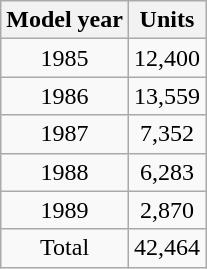<table class="wikitable" style="align:center; text-align:center">
<tr>
<th>Model year</th>
<th>Units</th>
</tr>
<tr>
<td>1985</td>
<td>12,400</td>
</tr>
<tr>
<td>1986</td>
<td>13,559</td>
</tr>
<tr>
<td>1987</td>
<td>7,352</td>
</tr>
<tr>
<td>1988</td>
<td>6,283</td>
</tr>
<tr>
<td>1989</td>
<td>2,870</td>
</tr>
<tr>
<td>Total</td>
<td>42,464</td>
</tr>
</table>
